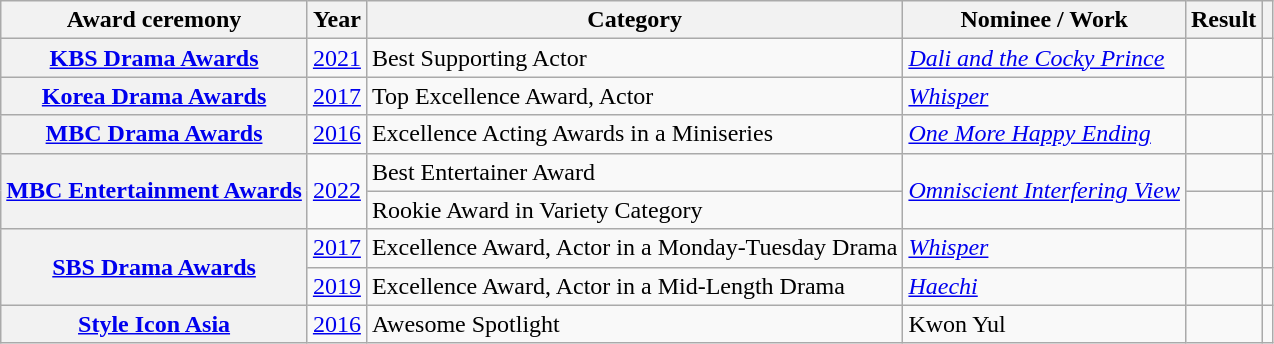<table class="wikitable plainrowheaders sortable">
<tr>
<th scope="col">Award ceremony</th>
<th scope="col">Year</th>
<th scope="col">Category</th>
<th scope="col">Nominee / Work</th>
<th scope="col">Result</th>
<th scope="col" class="unsortable"></th>
</tr>
<tr>
<th scope="row"><a href='#'>KBS Drama Awards</a></th>
<td style="text-align:center"><a href='#'>2021</a></td>
<td>Best Supporting Actor</td>
<td><em><a href='#'>Dali and the Cocky Prince</a></em></td>
<td></td>
<td style="text-align:center"></td>
</tr>
<tr>
<th scope="row"><a href='#'>Korea Drama Awards</a></th>
<td style="text-align:center"><a href='#'>2017</a></td>
<td>Top Excellence Award, Actor</td>
<td><em><a href='#'>Whisper</a></em></td>
<td></td>
<td style="text-align:center"></td>
</tr>
<tr>
<th scope="row"><a href='#'>MBC Drama Awards</a></th>
<td style="text-align:center"><a href='#'>2016</a></td>
<td>Excellence Acting Awards in a Miniseries</td>
<td><em><a href='#'>One More Happy Ending</a></em></td>
<td></td>
<td></td>
</tr>
<tr>
<th scope="row" rowspan="2"><a href='#'>MBC Entertainment Awards</a></th>
<td style="text-align:center" rowspan="2"><a href='#'>2022</a></td>
<td>Best Entertainer Award</td>
<td rowspan="2"><em><a href='#'>Omniscient Interfering View</a></em></td>
<td></td>
<td style="text-align:center"></td>
</tr>
<tr>
<td>Rookie Award in Variety Category</td>
<td></td>
<td style="text-align:center"></td>
</tr>
<tr>
<th scope="row" rowspan="2"><a href='#'>SBS Drama Awards</a></th>
<td style="text-align:center"><a href='#'>2017</a></td>
<td>Excellence Award, Actor in a Monday-Tuesday Drama</td>
<td><em><a href='#'>Whisper</a></em></td>
<td></td>
<td style="text-align:center"></td>
</tr>
<tr>
<td style="text-align:center"><a href='#'>2019</a></td>
<td>Excellence Award, Actor in a Mid-Length Drama</td>
<td><em><a href='#'>Haechi</a></em></td>
<td></td>
<td style="text-align:center"></td>
</tr>
<tr>
<th scope="row"><a href='#'>Style Icon Asia</a></th>
<td style="text-align:center"><a href='#'>2016</a></td>
<td>Awesome Spotlight</td>
<td>Kwon Yul</td>
<td></td>
<td style="text-align:center"></td>
</tr>
</table>
